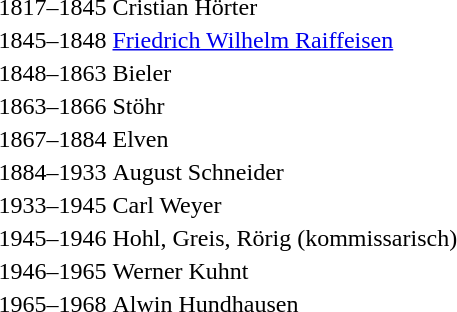<table>
<tr>
<td>1817–1845</td>
<td>Cristian Hörter</td>
</tr>
<tr>
<td>1845–1848</td>
<td><a href='#'>Friedrich Wilhelm Raiffeisen</a></td>
</tr>
<tr>
<td>1848–1863</td>
<td>Bieler</td>
</tr>
<tr>
<td>1863–1866</td>
<td>Stöhr</td>
</tr>
<tr>
<td>1867–1884</td>
<td>Elven</td>
</tr>
<tr>
<td>1884–1933</td>
<td>August Schneider</td>
</tr>
<tr>
<td>1933–1945</td>
<td>Carl Weyer</td>
</tr>
<tr>
<td>1945–1946</td>
<td>Hohl, Greis, Rörig (kommissarisch)</td>
</tr>
<tr>
<td>1946–1965</td>
<td>Werner Kuhnt</td>
</tr>
<tr>
<td>1965–1968</td>
<td>Alwin Hundhausen</td>
</tr>
<tr>
</tr>
</table>
